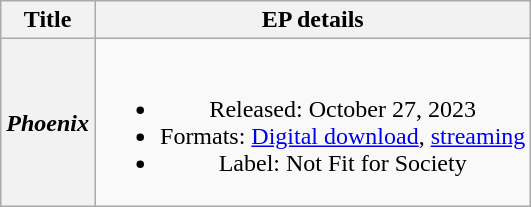<table class="wikitable plainrowheaders" style="text-align:center;">
<tr>
<th scope="col">Title</th>
<th scope="col">EP details</th>
</tr>
<tr>
<th scope="row"><em>Phoenix</em></th>
<td><br><ul><li>Released: October 27, 2023</li><li>Formats: <a href='#'>Digital download</a>, <a href='#'>streaming</a></li><li>Label: Not Fit for Society</li></ul></td>
</tr>
</table>
